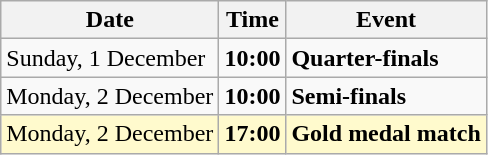<table class = "wikitable">
<tr>
<th>Date</th>
<th>Time</th>
<th>Event</th>
</tr>
<tr>
<td>Sunday, 1 December</td>
<td><strong>10:00</strong></td>
<td><strong>Quarter-finals</strong></td>
</tr>
<tr>
<td>Monday, 2 December</td>
<td><strong>10:00</strong></td>
<td><strong>Semi-finals</strong></td>
</tr>
<tr style="background-color:lemonchiffon;">
<td>Monday, 2 December</td>
<td><strong>17:00</strong></td>
<td><strong>Gold medal match</strong></td>
</tr>
</table>
